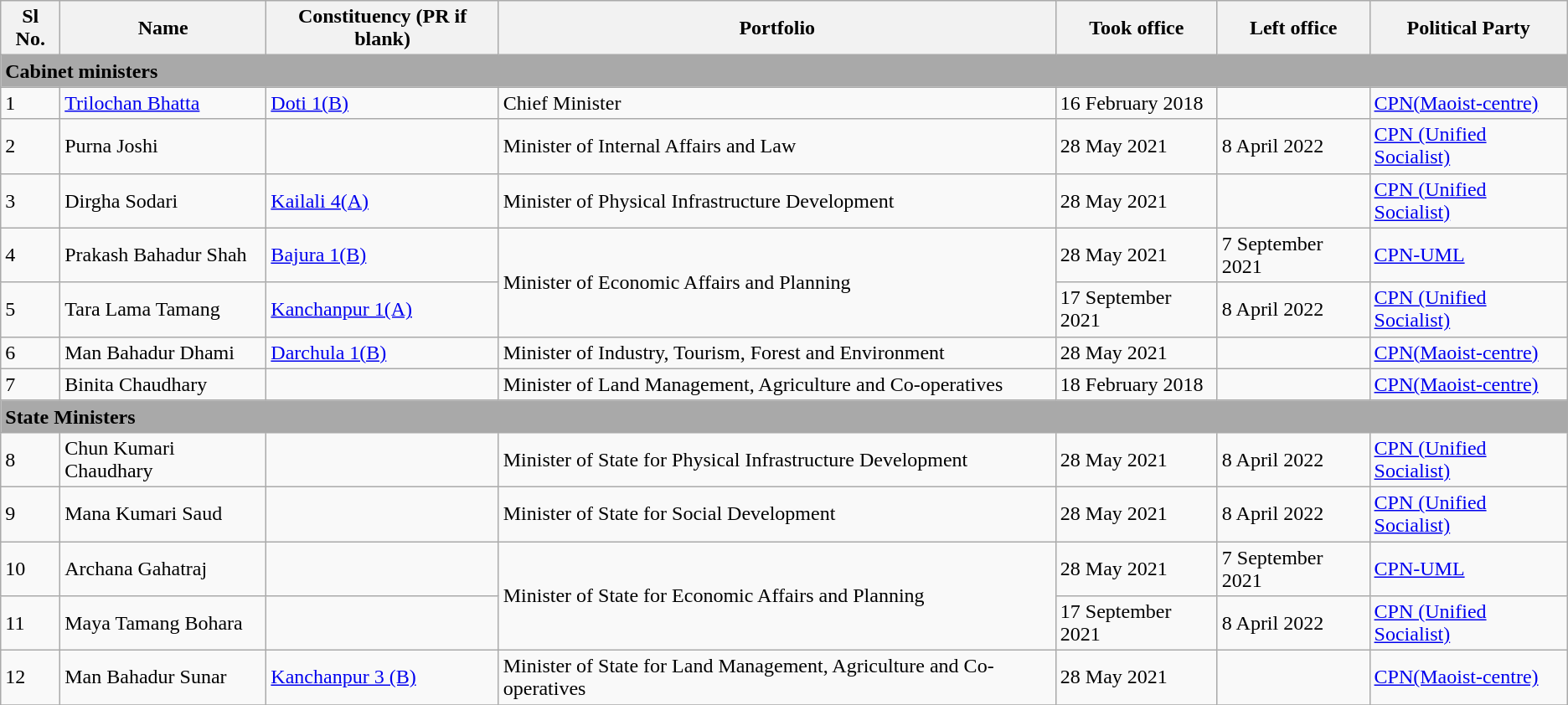<table class="wikitable">
<tr>
<th>Sl No.</th>
<th>Name</th>
<th>Constituency (PR if blank)</th>
<th>Portfolio</th>
<th>Took office</th>
<th>Left office</th>
<th>Political Party</th>
</tr>
<tr>
<td colspan="7" bgcolor="darkgrey"><strong>Cabinet ministers</strong></td>
</tr>
<tr>
<td>1</td>
<td><a href='#'>Trilochan Bhatta</a></td>
<td><a href='#'>Doti 1(B)</a></td>
<td>Chief Minister</td>
<td>16 February 2018</td>
<td></td>
<td><a href='#'>CPN(Maoist-centre)</a></td>
</tr>
<tr>
<td>2</td>
<td>Purna Joshi</td>
<td></td>
<td>Minister of Internal Affairs and Law</td>
<td>28 May 2021</td>
<td>8 April 2022</td>
<td><a href='#'>CPN (Unified Socialist)</a></td>
</tr>
<tr>
<td>3</td>
<td>Dirgha Sodari</td>
<td><a href='#'>Kailali 4(A)</a></td>
<td>Minister of Physical Infrastructure Development</td>
<td>28 May 2021</td>
<td></td>
<td><a href='#'>CPN (Unified Socialist)</a></td>
</tr>
<tr>
<td>4</td>
<td>Prakash Bahadur Shah</td>
<td><a href='#'>Bajura 1(B)</a></td>
<td rowspan="2">Minister of Economic Affairs and Planning</td>
<td>28 May 2021</td>
<td>7 September 2021</td>
<td><a href='#'>CPN-UML</a></td>
</tr>
<tr>
<td>5</td>
<td>Tara Lama Tamang</td>
<td><a href='#'>Kanchanpur 1(A)</a></td>
<td>17 September 2021</td>
<td>8 April 2022</td>
<td><a href='#'>CPN (Unified Socialist)</a></td>
</tr>
<tr>
<td>6</td>
<td>Man Bahadur Dhami</td>
<td><a href='#'>Darchula 1(B)</a></td>
<td>Minister of Industry, Tourism, Forest and Environment</td>
<td>28 May 2021</td>
<td></td>
<td><a href='#'>CPN(Maoist-centre)</a></td>
</tr>
<tr>
<td>7</td>
<td>Binita Chaudhary </td>
<td></td>
<td>Minister of Land Management, Agriculture and Co-operatives</td>
<td>18 February 2018</td>
<td></td>
<td><a href='#'>CPN(Maoist-centre)</a></td>
</tr>
<tr>
<td colspan="7" bgcolor="darkgrey"><strong>State Ministers</strong></td>
</tr>
<tr>
<td>8</td>
<td>Chun Kumari Chaudhary</td>
<td></td>
<td>Minister of State for Physical Infrastructure Development</td>
<td>28 May 2021</td>
<td>8 April 2022</td>
<td><a href='#'>CPN (Unified Socialist)</a></td>
</tr>
<tr>
<td>9</td>
<td>Mana Kumari Saud</td>
<td></td>
<td>Minister of State for Social Development</td>
<td>28 May 2021</td>
<td>8 April 2022</td>
<td><a href='#'>CPN (Unified Socialist)</a></td>
</tr>
<tr>
<td>10</td>
<td>Archana Gahatraj</td>
<td></td>
<td rowspan="2">Minister of State for Economic Affairs and Planning</td>
<td>28 May 2021</td>
<td>7 September 2021</td>
<td><a href='#'>CPN-UML</a></td>
</tr>
<tr>
<td>11</td>
<td>Maya Tamang Bohara</td>
<td></td>
<td>17 September 2021</td>
<td>8 April 2022</td>
<td><a href='#'>CPN (Unified Socialist)</a></td>
</tr>
<tr>
<td>12</td>
<td>Man Bahadur Sunar</td>
<td><a href='#'>Kanchanpur 3 (B)</a></td>
<td>Minister of State for  Land Management, Agriculture and Co-operatives</td>
<td>28 May 2021</td>
<td></td>
<td><a href='#'>CPN(Maoist-centre)</a></td>
</tr>
<tr>
</tr>
</table>
